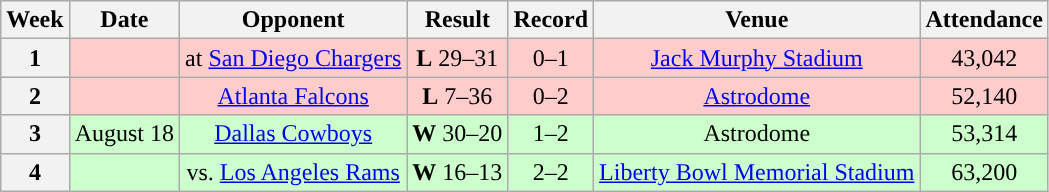<table class="wikitable" style="text-align:center">
<tr>
<th>Week</th>
<th>Date</th>
<th>Opponent</th>
<th>Result</th>
<th>Record</th>
<th>Venue</th>
<th>Attendance</th>
</tr>
<tr style="background:#fcc">
<th>1</th>
<td></td>
<td>at <a href='#'>San Diego Chargers</a></td>
<td><strong>L</strong> 29–31</td>
<td>0–1</td>
<td><a href='#'>Jack Murphy Stadium</a></td>
<td>43,042</td>
</tr>
<tr style="background:#fcc">
<th>2</th>
<td></td>
<td><a href='#'>Atlanta Falcons</a></td>
<td><strong>L</strong> 7–36</td>
<td>0–2</td>
<td><a href='#'>Astrodome</a></td>
<td>52,140</td>
</tr>
<tr style="background:#cfc">
<th>3</th>
<td>August 18</td>
<td><a href='#'>Dallas Cowboys</a></td>
<td><strong>W</strong> 30–20</td>
<td>1–2</td>
<td>Astrodome</td>
<td>53,314</td>
</tr>
<tr style="background:#cfc">
<th>4</th>
<td></td>
<td>vs. <a href='#'>Los Angeles Rams</a></td>
<td><strong>W</strong> 16–13</td>
<td>2–2</td>
<td><a href='#'>Liberty Bowl Memorial Stadium</a></td>
<td>63,200</td>
</tr>
</table>
